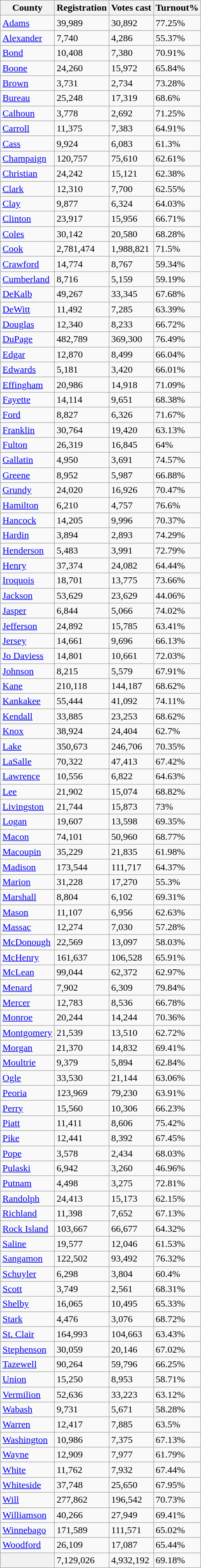<table class="wikitable collapsible collapsed sortable">
<tr>
<th>County</th>
<th>Registration</th>
<th>Votes cast</th>
<th>Turnout%</th>
</tr>
<tr>
<td><a href='#'>Adams</a></td>
<td>39,989</td>
<td>30,892</td>
<td>77.25%</td>
</tr>
<tr>
<td><a href='#'>Alexander</a></td>
<td>7,740</td>
<td>4,286</td>
<td>55.37%</td>
</tr>
<tr>
<td><a href='#'>Bond</a></td>
<td>10,408</td>
<td>7,380</td>
<td>70.91%</td>
</tr>
<tr>
<td><a href='#'>Boone</a></td>
<td>24,260</td>
<td>15,972</td>
<td>65.84%</td>
</tr>
<tr>
<td><a href='#'>Brown</a></td>
<td>3,731</td>
<td>2,734</td>
<td>73.28%</td>
</tr>
<tr>
<td><a href='#'>Bureau</a></td>
<td>25,248</td>
<td>17,319</td>
<td>68.6%</td>
</tr>
<tr>
<td><a href='#'>Calhoun</a></td>
<td>3,778</td>
<td>2,692</td>
<td>71.25%</td>
</tr>
<tr>
<td><a href='#'>Carroll</a></td>
<td>11,375</td>
<td>7,383</td>
<td>64.91%</td>
</tr>
<tr>
<td><a href='#'>Cass</a></td>
<td>9,924</td>
<td>6,083</td>
<td>61.3%</td>
</tr>
<tr>
<td><a href='#'>Champaign</a></td>
<td>120,757</td>
<td>75,610</td>
<td>62.61%</td>
</tr>
<tr>
<td><a href='#'>Christian</a></td>
<td>24,242</td>
<td>15,121</td>
<td>62.38%</td>
</tr>
<tr>
<td><a href='#'>Clark</a></td>
<td>12,310</td>
<td>7,700</td>
<td>62.55%</td>
</tr>
<tr>
<td><a href='#'>Clay</a></td>
<td>9,877</td>
<td>6,324</td>
<td>64.03%</td>
</tr>
<tr>
<td><a href='#'>Clinton</a></td>
<td>23,917</td>
<td>15,956</td>
<td>66.71%</td>
</tr>
<tr>
<td><a href='#'>Coles</a></td>
<td>30,142</td>
<td>20,580</td>
<td>68.28%</td>
</tr>
<tr>
<td><a href='#'>Cook</a></td>
<td>2,781,474</td>
<td>1,988,821</td>
<td>71.5%</td>
</tr>
<tr>
<td><a href='#'>Crawford</a></td>
<td>14,774</td>
<td>8,767</td>
<td>59.34%</td>
</tr>
<tr>
<td><a href='#'>Cumberland</a></td>
<td>8,716</td>
<td>5,159</td>
<td>59.19%</td>
</tr>
<tr>
<td><a href='#'>DeKalb</a></td>
<td>49,267</td>
<td>33,345</td>
<td>67.68%</td>
</tr>
<tr>
<td><a href='#'>DeWitt</a></td>
<td>11,492</td>
<td>7,285</td>
<td>63.39%</td>
</tr>
<tr>
<td><a href='#'>Douglas</a></td>
<td>12,340</td>
<td>8,233</td>
<td>66.72%</td>
</tr>
<tr>
<td><a href='#'>DuPage</a></td>
<td>482,789</td>
<td>369,300</td>
<td>76.49%</td>
</tr>
<tr>
<td><a href='#'>Edgar</a></td>
<td>12,870</td>
<td>8,499</td>
<td>66.04%</td>
</tr>
<tr>
<td><a href='#'>Edwards</a></td>
<td>5,181</td>
<td>3,420</td>
<td>66.01%</td>
</tr>
<tr>
<td><a href='#'>Effingham</a></td>
<td>20,986</td>
<td>14,918</td>
<td>71.09%</td>
</tr>
<tr>
<td><a href='#'>Fayette</a></td>
<td>14,114</td>
<td>9,651</td>
<td>68.38%</td>
</tr>
<tr>
<td><a href='#'>Ford</a></td>
<td>8,827</td>
<td>6,326</td>
<td>71.67%</td>
</tr>
<tr>
<td><a href='#'>Franklin</a></td>
<td>30,764</td>
<td>19,420</td>
<td>63.13%</td>
</tr>
<tr>
<td><a href='#'>Fulton</a></td>
<td>26,319</td>
<td>16,845</td>
<td>64%</td>
</tr>
<tr>
<td><a href='#'>Gallatin</a></td>
<td>4,950</td>
<td>3,691</td>
<td>74.57%</td>
</tr>
<tr>
<td><a href='#'>Greene</a></td>
<td>8,952</td>
<td>5,987</td>
<td>66.88%</td>
</tr>
<tr>
<td><a href='#'>Grundy</a></td>
<td>24,020</td>
<td>16,926</td>
<td>70.47%</td>
</tr>
<tr>
<td><a href='#'>Hamilton</a></td>
<td>6,210</td>
<td>4,757</td>
<td>76.6%</td>
</tr>
<tr>
<td><a href='#'>Hancock</a></td>
<td>14,205</td>
<td>9,996</td>
<td>70.37%</td>
</tr>
<tr>
<td><a href='#'>Hardin</a></td>
<td>3,894</td>
<td>2,893</td>
<td>74.29%</td>
</tr>
<tr>
<td><a href='#'>Henderson</a></td>
<td>5,483</td>
<td>3,991</td>
<td>72.79%</td>
</tr>
<tr>
<td><a href='#'>Henry</a></td>
<td>37,374</td>
<td>24,082</td>
<td>64.44%</td>
</tr>
<tr>
<td><a href='#'>Iroquois</a></td>
<td>18,701</td>
<td>13,775</td>
<td>73.66%</td>
</tr>
<tr>
<td><a href='#'>Jackson</a></td>
<td>53,629</td>
<td>23,629</td>
<td>44.06%</td>
</tr>
<tr>
<td><a href='#'>Jasper</a></td>
<td>6,844</td>
<td>5,066</td>
<td>74.02%</td>
</tr>
<tr>
<td><a href='#'>Jefferson</a></td>
<td>24,892</td>
<td>15,785</td>
<td>63.41%</td>
</tr>
<tr>
<td><a href='#'>Jersey</a></td>
<td>14,661</td>
<td>9,696</td>
<td>66.13%</td>
</tr>
<tr>
<td><a href='#'>Jo Daviess</a></td>
<td>14,801</td>
<td>10,661</td>
<td>72.03%</td>
</tr>
<tr>
<td><a href='#'>Johnson</a></td>
<td>8,215</td>
<td>5,579</td>
<td>67.91%</td>
</tr>
<tr>
<td><a href='#'>Kane</a></td>
<td>210,118</td>
<td>144,187</td>
<td>68.62%</td>
</tr>
<tr>
<td><a href='#'>Kankakee</a></td>
<td>55,444</td>
<td>41,092</td>
<td>74.11%</td>
</tr>
<tr>
<td><a href='#'>Kendall</a></td>
<td>33,885</td>
<td>23,253</td>
<td>68.62%</td>
</tr>
<tr>
<td><a href='#'>Knox</a></td>
<td>38,924</td>
<td>24,404</td>
<td>62.7%</td>
</tr>
<tr>
<td><a href='#'>Lake</a></td>
<td>350,673</td>
<td>246,706</td>
<td>70.35%</td>
</tr>
<tr>
<td><a href='#'>LaSalle</a></td>
<td>70,322</td>
<td>47,413</td>
<td>67.42%</td>
</tr>
<tr>
<td><a href='#'>Lawrence</a></td>
<td>10,556</td>
<td>6,822</td>
<td>64.63%</td>
</tr>
<tr>
<td><a href='#'>Lee</a></td>
<td>21,902</td>
<td>15,074</td>
<td>68.82%</td>
</tr>
<tr>
<td><a href='#'>Livingston</a></td>
<td>21,744</td>
<td>15,873</td>
<td>73%</td>
</tr>
<tr>
<td><a href='#'>Logan</a></td>
<td>19,607</td>
<td>13,598</td>
<td>69.35%</td>
</tr>
<tr>
<td><a href='#'>Macon</a></td>
<td>74,101</td>
<td>50,960</td>
<td>68.77%</td>
</tr>
<tr>
<td><a href='#'>Macoupin</a></td>
<td>35,229</td>
<td>21,835</td>
<td>61.98%</td>
</tr>
<tr>
<td><a href='#'>Madison</a></td>
<td>173,544</td>
<td>111,717</td>
<td>64.37%</td>
</tr>
<tr>
<td><a href='#'>Marion</a></td>
<td>31,228</td>
<td>17,270</td>
<td>55.3%</td>
</tr>
<tr>
<td><a href='#'>Marshall</a></td>
<td>8,804</td>
<td>6,102</td>
<td>69.31%</td>
</tr>
<tr>
<td><a href='#'>Mason</a></td>
<td>11,107</td>
<td>6,956</td>
<td>62.63%</td>
</tr>
<tr>
<td><a href='#'>Massac</a></td>
<td>12,274</td>
<td>7,030</td>
<td>57.28%</td>
</tr>
<tr>
<td><a href='#'>McDonough</a></td>
<td>22,569</td>
<td>13,097</td>
<td>58.03%</td>
</tr>
<tr>
<td><a href='#'>McHenry</a></td>
<td>161,637</td>
<td>106,528</td>
<td>65.91%</td>
</tr>
<tr>
<td><a href='#'>McLean</a></td>
<td>99,044</td>
<td>62,372</td>
<td>62.97%</td>
</tr>
<tr>
<td><a href='#'>Menard</a></td>
<td>7,902</td>
<td>6,309</td>
<td>79.84%</td>
</tr>
<tr>
<td><a href='#'>Mercer</a></td>
<td>12,783</td>
<td>8,536</td>
<td>66.78%</td>
</tr>
<tr>
<td><a href='#'>Monroe</a></td>
<td>20,244</td>
<td>14,244</td>
<td>70.36%</td>
</tr>
<tr>
<td><a href='#'>Montgomery</a></td>
<td>21,539</td>
<td>13,510</td>
<td>62.72%</td>
</tr>
<tr>
<td><a href='#'>Morgan</a></td>
<td>21,370</td>
<td>14,832</td>
<td>69.41%</td>
</tr>
<tr>
<td><a href='#'>Moultrie</a></td>
<td>9,379</td>
<td>5,894</td>
<td>62.84%</td>
</tr>
<tr>
<td><a href='#'>Ogle</a></td>
<td>33,530</td>
<td>21,144</td>
<td>63.06%</td>
</tr>
<tr>
<td><a href='#'>Peoria</a></td>
<td>123,969</td>
<td>79,230</td>
<td>63.91%</td>
</tr>
<tr>
<td><a href='#'>Perry</a></td>
<td>15,560</td>
<td>10,306</td>
<td>66.23%</td>
</tr>
<tr>
<td><a href='#'>Piatt</a></td>
<td>11,411</td>
<td>8,606</td>
<td>75.42%</td>
</tr>
<tr>
<td><a href='#'>Pike</a></td>
<td>12,441</td>
<td>8,392</td>
<td>67.45%</td>
</tr>
<tr>
<td><a href='#'>Pope</a></td>
<td>3,578</td>
<td>2,434</td>
<td>68.03%</td>
</tr>
<tr>
<td><a href='#'>Pulaski</a></td>
<td>6,942</td>
<td>3,260</td>
<td>46.96%</td>
</tr>
<tr>
<td><a href='#'>Putnam</a></td>
<td>4,498</td>
<td>3,275</td>
<td>72.81%</td>
</tr>
<tr>
<td><a href='#'>Randolph</a></td>
<td>24,413</td>
<td>15,173</td>
<td>62.15%</td>
</tr>
<tr>
<td><a href='#'>Richland</a></td>
<td>11,398</td>
<td>7,652</td>
<td>67.13%</td>
</tr>
<tr>
<td><a href='#'>Rock Island</a></td>
<td>103,667</td>
<td>66,677</td>
<td>64.32%</td>
</tr>
<tr>
<td><a href='#'>Saline</a></td>
<td>19,577</td>
<td>12,046</td>
<td>61.53%</td>
</tr>
<tr>
<td><a href='#'>Sangamon</a></td>
<td>122,502</td>
<td>93,492</td>
<td>76.32%</td>
</tr>
<tr>
<td><a href='#'>Schuyler</a></td>
<td>6,298</td>
<td>3,804</td>
<td>60.4%</td>
</tr>
<tr>
<td><a href='#'>Scott</a></td>
<td>3,749</td>
<td>2,561</td>
<td>68.31%</td>
</tr>
<tr>
<td><a href='#'>Shelby</a></td>
<td>16,065</td>
<td>10,495</td>
<td>65.33%</td>
</tr>
<tr>
<td><a href='#'>Stark</a></td>
<td>4,476</td>
<td>3,076</td>
<td>68.72%</td>
</tr>
<tr>
<td><a href='#'>St. Clair</a></td>
<td>164,993</td>
<td>104,663</td>
<td>63.43%</td>
</tr>
<tr>
<td><a href='#'>Stephenson</a></td>
<td>30,059</td>
<td>20,146</td>
<td>67.02%</td>
</tr>
<tr>
<td><a href='#'>Tazewell</a></td>
<td>90,264</td>
<td>59,796</td>
<td>66.25%</td>
</tr>
<tr>
<td><a href='#'>Union</a></td>
<td>15,250</td>
<td>8,953</td>
<td>58.71%</td>
</tr>
<tr>
<td><a href='#'>Vermilion</a></td>
<td>52,636</td>
<td>33,223</td>
<td>63.12%</td>
</tr>
<tr>
<td><a href='#'>Wabash</a></td>
<td>9,731</td>
<td>5,671</td>
<td>58.28%</td>
</tr>
<tr>
<td><a href='#'>Warren</a></td>
<td>12,417</td>
<td>7,885</td>
<td>63.5%</td>
</tr>
<tr>
<td><a href='#'>Washington</a></td>
<td>10,986</td>
<td>7,375</td>
<td>67.13%</td>
</tr>
<tr>
<td><a href='#'>Wayne</a></td>
<td>12,909</td>
<td>7,977</td>
<td>61.79%</td>
</tr>
<tr>
<td><a href='#'>White</a></td>
<td>11,762</td>
<td>7,932</td>
<td>67.44%</td>
</tr>
<tr>
<td><a href='#'>Whiteside</a></td>
<td>37,748</td>
<td>25,650</td>
<td>67.95%</td>
</tr>
<tr>
<td><a href='#'>Will</a></td>
<td>277,862</td>
<td>196,542</td>
<td>70.73%</td>
</tr>
<tr>
<td><a href='#'>Williamson</a></td>
<td>40,266</td>
<td>27,949</td>
<td>69.41%</td>
</tr>
<tr>
<td><a href='#'>Winnebago</a></td>
<td>171,589</td>
<td>111,571</td>
<td>65.02%</td>
</tr>
<tr>
<td><a href='#'>Woodford</a></td>
<td>26,109</td>
<td>17,087</td>
<td>65.44%</td>
</tr>
<tr>
<th></th>
<td>7,129,026</td>
<td>4,932,192</td>
<td>69.18%</td>
</tr>
</table>
